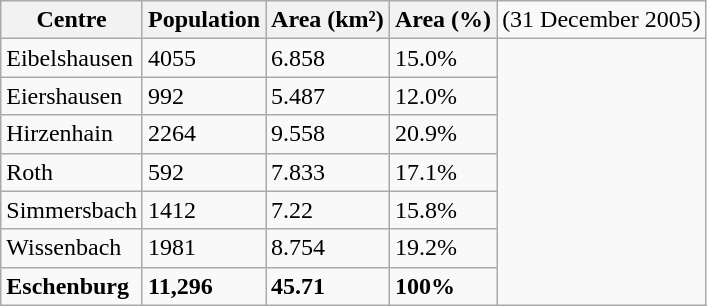<table class="wikitable">
<tr>
<th>Centre</th>
<th>Population</th>
<th>Area (km²)</th>
<th>Area (%)</th>
<td>(31 December 2005)</td>
</tr>
<tr>
<td>Eibelshausen</td>
<td>4055</td>
<td>6.858</td>
<td>15.0%</td>
</tr>
<tr>
<td>Eiershausen</td>
<td>992</td>
<td>5.487</td>
<td>12.0%</td>
</tr>
<tr>
<td>Hirzenhain</td>
<td>2264</td>
<td>9.558</td>
<td>20.9%</td>
</tr>
<tr>
<td>Roth</td>
<td>592</td>
<td>7.833</td>
<td>17.1%</td>
</tr>
<tr>
<td>Simmersbach</td>
<td>1412</td>
<td>7.22</td>
<td>15.8%</td>
</tr>
<tr>
<td>Wissenbach</td>
<td>1981</td>
<td>8.754</td>
<td>19.2%</td>
</tr>
<tr>
<td><strong>Eschenburg</strong></td>
<td><strong>11,296</strong></td>
<td><strong>45.71</strong></td>
<td><strong>100%</strong></td>
</tr>
</table>
